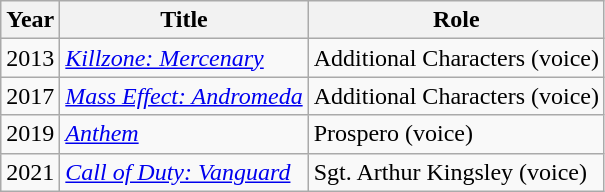<table class="wikitable sortable">
<tr>
<th>Year</th>
<th>Title</th>
<th>Role</th>
</tr>
<tr>
<td>2013</td>
<td><em><a href='#'>Killzone: Mercenary</a></em></td>
<td>Additional Characters (voice)</td>
</tr>
<tr>
<td>2017</td>
<td><em><a href='#'>Mass Effect: Andromeda</a></em></td>
<td>Additional Characters (voice)</td>
</tr>
<tr>
<td>2019</td>
<td><a href='#'><em>Anthem</em></a></td>
<td>Prospero (voice)</td>
</tr>
<tr>
<td>2021</td>
<td><em><a href='#'>Call of Duty: Vanguard</a></em></td>
<td>Sgt. Arthur Kingsley (voice)</td>
</tr>
</table>
